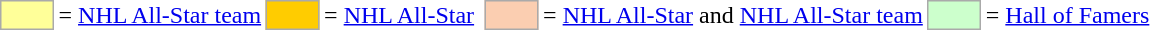<table>
<tr>
<td style="background-color:#FFFF99; border:1px solid #aaaaaa; width:2em;"></td>
<td>= <a href='#'>NHL All-Star team</a></td>
<td style="background-color:#FFCC00; border:1px solid #aaaaaa; width:2em;"></td>
<td>= <a href='#'>NHL All-Star</a></td>
<td></td>
<td style="background-color:#FBCEB1; border:1px solid #aaaaaa; width:2em;"></td>
<td>= <a href='#'>NHL All-Star</a>  and <a href='#'>NHL All-Star team</a></td>
<td style="background-color:#CCFFCC; border:1px solid #aaaaaa; width:2em;"></td>
<td>= <a href='#'>Hall of Famers</a></td>
</tr>
</table>
